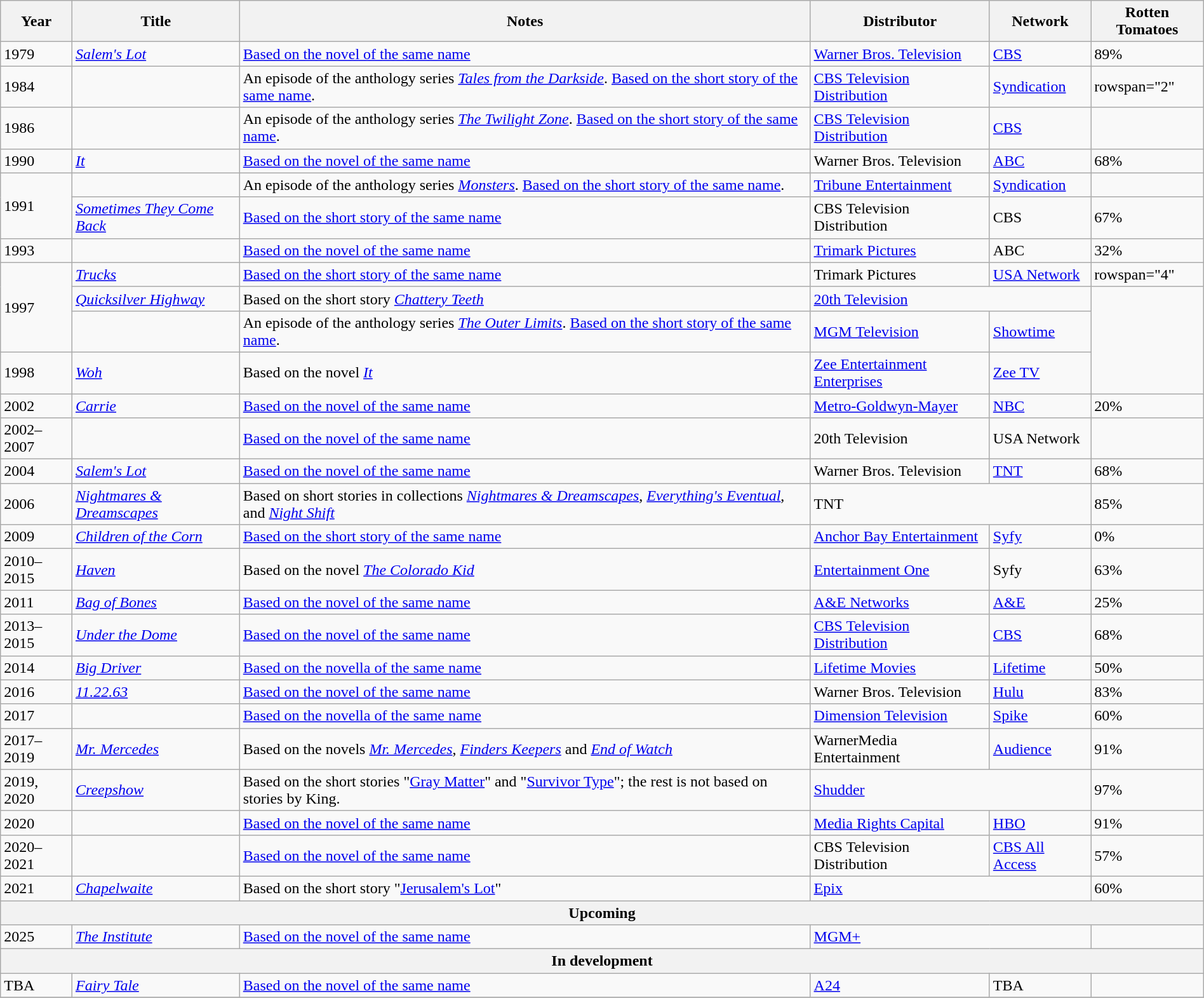<table class="wikitable sortable plainrowheaders" style="width:100%;">
<tr>
<th>Year</th>
<th>Title</th>
<th class="unsortable">Notes</th>
<th class="unsortable">Distributor</th>
<th class="unsortable">Network</th>
<th>Rotten Tomatoes</th>
</tr>
<tr>
<td>1979</td>
<td><em><a href='#'>Salem's Lot</a></em></td>
<td><a href='#'>Based on the novel of the same name</a></td>
<td><a href='#'>Warner Bros. Television</a></td>
<td><a href='#'>CBS</a></td>
<td>89%</td>
</tr>
<tr>
<td>1984</td>
<td></td>
<td>An episode of the anthology series <em><a href='#'>Tales from the Darkside</a></em>. <a href='#'>Based on the short story of the same name</a>.</td>
<td><a href='#'>CBS Television Distribution</a></td>
<td><a href='#'>Syndication</a></td>
<td>rowspan="2" </td>
</tr>
<tr>
<td>1986</td>
<td></td>
<td>An episode of the anthology series <a href='#'><em>The Twilight Zone</em></a>. <a href='#'>Based on the short story of the same name</a>.</td>
<td><a href='#'>CBS Television Distribution</a></td>
<td><a href='#'>CBS</a></td>
</tr>
<tr>
<td>1990</td>
<td><em><a href='#'>It</a></em></td>
<td><a href='#'>Based on the novel of the same name</a></td>
<td>Warner Bros. Television</td>
<td><a href='#'>ABC</a></td>
<td>68%</td>
</tr>
<tr>
<td rowspan="2">1991</td>
<td></td>
<td>An episode of the anthology series <a href='#'><em>Monsters</em></a>. <a href='#'>Based on the short story of the same name</a>.</td>
<td><a href='#'>Tribune Entertainment</a></td>
<td><a href='#'>Syndication</a></td>
<td></td>
</tr>
<tr>
<td><em><a href='#'>Sometimes They Come Back</a></em></td>
<td><a href='#'>Based on the short story of the same name</a></td>
<td>CBS Television Distribution</td>
<td>CBS</td>
<td>67%</td>
</tr>
<tr>
<td>1993</td>
<td></td>
<td><a href='#'>Based on the novel of the same name</a></td>
<td><a href='#'>Trimark Pictures</a></td>
<td>ABC</td>
<td>32%</td>
</tr>
<tr>
<td rowspan="3">1997</td>
<td><em><a href='#'>Trucks</a></em></td>
<td><a href='#'>Based on the short story of the same name</a></td>
<td>Trimark Pictures</td>
<td><a href='#'>USA Network</a></td>
<td>rowspan="4" </td>
</tr>
<tr>
<td><em><a href='#'>Quicksilver Highway</a></em></td>
<td>Based on the short story <em><a href='#'>Chattery Teeth</a></em></td>
<td colspan="2"><a href='#'>20th Television</a></td>
</tr>
<tr>
<td></td>
<td>An episode of the anthology series <a href='#'><em>The Outer Limits</em></a>. <a href='#'>Based on the short story of the same name</a>.</td>
<td><a href='#'>MGM Television</a></td>
<td><a href='#'>Showtime</a></td>
</tr>
<tr>
<td>1998</td>
<td><em><a href='#'>Woh</a></em></td>
<td>Based on the novel <em><a href='#'>It</a></em></td>
<td><a href='#'>Zee Entertainment Enterprises</a></td>
<td><a href='#'>Zee TV</a></td>
</tr>
<tr>
<td>2002</td>
<td><em><a href='#'>Carrie</a></em></td>
<td><a href='#'>Based on the novel of the same name</a></td>
<td><a href='#'>Metro-Goldwyn-Mayer</a></td>
<td><a href='#'>NBC</a></td>
<td>20%</td>
</tr>
<tr>
<td>2002–2007</td>
<td></td>
<td><a href='#'>Based on the novel of the same name</a></td>
<td>20th Television</td>
<td>USA Network</td>
<td></td>
</tr>
<tr>
<td>2004</td>
<td><em><a href='#'>Salem's Lot</a></em></td>
<td><a href='#'>Based on the novel of the same name</a></td>
<td>Warner Bros. Television</td>
<td><a href='#'>TNT</a></td>
<td>68%</td>
</tr>
<tr>
<td>2006</td>
<td><em><a href='#'>Nightmares & Dreamscapes</a></em></td>
<td>Based on short stories in collections <em><a href='#'>Nightmares & Dreamscapes</a></em>, <em><a href='#'>Everything's Eventual</a></em>, and <em><a href='#'>Night Shift</a></em></td>
<td colspan="2">TNT</td>
<td>85%</td>
</tr>
<tr>
<td>2009</td>
<td><em><a href='#'>Children of the Corn</a></em></td>
<td><a href='#'>Based on the short story of the same name</a></td>
<td><a href='#'>Anchor Bay Entertainment</a></td>
<td><a href='#'>Syfy</a></td>
<td>0%</td>
</tr>
<tr>
<td>2010–2015</td>
<td><em><a href='#'>Haven</a></em></td>
<td>Based on the novel <em><a href='#'>The Colorado Kid</a></em></td>
<td><a href='#'>Entertainment One</a></td>
<td>Syfy</td>
<td>63%</td>
</tr>
<tr>
<td>2011</td>
<td><em><a href='#'>Bag of Bones</a></em></td>
<td><a href='#'>Based on the novel of the same name</a></td>
<td><a href='#'>A&E Networks</a></td>
<td><a href='#'>A&E</a></td>
<td>25%</td>
</tr>
<tr>
<td>2013–2015</td>
<td><em><a href='#'>Under the Dome</a></em></td>
<td><a href='#'>Based on the novel of the same name</a></td>
<td><a href='#'>CBS Television Distribution</a></td>
<td><a href='#'>CBS</a></td>
<td>68%</td>
</tr>
<tr>
<td>2014</td>
<td><em><a href='#'>Big Driver</a></em></td>
<td><a href='#'>Based on the novella of the same name</a></td>
<td><a href='#'>Lifetime Movies</a></td>
<td><a href='#'>Lifetime</a></td>
<td>50%</td>
</tr>
<tr>
<td>2016</td>
<td><em><a href='#'>11.22.63</a></em></td>
<td><a href='#'>Based on the novel of the same name</a></td>
<td>Warner Bros. Television</td>
<td><a href='#'>Hulu</a></td>
<td>83%</td>
</tr>
<tr>
<td>2017</td>
<td></td>
<td><a href='#'>Based on the novella of the same name</a></td>
<td><a href='#'>Dimension Television</a></td>
<td><a href='#'>Spike</a></td>
<td>60%</td>
</tr>
<tr>
<td>2017–2019</td>
<td><em><a href='#'>Mr. Mercedes</a></em></td>
<td>Based on the novels <em><a href='#'>Mr. Mercedes</a></em>, <em><a href='#'>Finders Keepers</a></em> and <em><a href='#'>End of Watch</a></em></td>
<td>WarnerMedia Entertainment</td>
<td><a href='#'>Audience</a></td>
<td>91%</td>
</tr>
<tr>
<td>2019, 2020</td>
<td><em><a href='#'>Creepshow</a></em></td>
<td>Based on the short stories "<a href='#'>Gray Matter</a>" and "<a href='#'>Survivor Type</a>"; the rest is not based on stories by King.</td>
<td colspan="2"><a href='#'>Shudder</a></td>
<td>97%</td>
</tr>
<tr>
<td>2020</td>
<td></td>
<td><a href='#'>Based on the novel of the same name</a></td>
<td><a href='#'>Media Rights Capital</a></td>
<td><a href='#'>HBO</a></td>
<td>91%</td>
</tr>
<tr>
<td>2020–2021</td>
<td></td>
<td><a href='#'>Based on the novel of the same name</a></td>
<td>CBS Television Distribution</td>
<td><a href='#'>CBS All Access</a></td>
<td>57%</td>
</tr>
<tr>
<td>2021</td>
<td><em><a href='#'>Chapelwaite</a></em></td>
<td>Based on the short story "<a href='#'>Jerusalem's Lot</a>"</td>
<td colspan="2"><a href='#'>Epix</a></td>
<td>60%</td>
</tr>
<tr>
<th colspan="6" style="background-color:#white;">Upcoming</th>
</tr>
<tr>
<td>2025</td>
<td><em><a href='#'>The Institute</a></em></td>
<td><a href='#'>Based on the novel of the same name</a></td>
<td colspan="2"><a href='#'>MGM+</a></td>
<td></td>
</tr>
<tr>
<th colspan="6" style="background-color:#white;">In development</th>
</tr>
<tr>
<td>TBA</td>
<td><em><a href='#'>Fairy Tale</a></em></td>
<td><a href='#'>Based on the novel of the same name</a></td>
<td><a href='#'>A24</a></td>
<td>TBA</td>
<td></td>
</tr>
<tr>
</tr>
</table>
